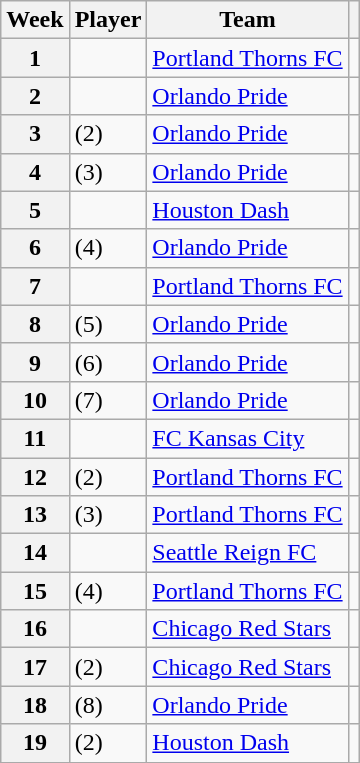<table class="wikitable sortable">
<tr>
<th scope="col">Week</th>
<th scope="col">Player</th>
<th scope="col">Team</th>
<th scope="col"></th>
</tr>
<tr>
<th scope="row">1</th>
<td> </td>
<td><a href='#'>Portland Thorns FC</a></td>
<td></td>
</tr>
<tr>
<th scope="row">2</th>
<td> </td>
<td><a href='#'>Orlando Pride</a></td>
<td></td>
</tr>
<tr>
<th scope="row">3</th>
<td>  (2)</td>
<td><a href='#'>Orlando Pride</a></td>
<td></td>
</tr>
<tr>
<th scope="row">4</th>
<td>  (3)</td>
<td><a href='#'>Orlando Pride</a></td>
<td></td>
</tr>
<tr>
<th scope="row">5</th>
<td> </td>
<td><a href='#'>Houston Dash</a></td>
<td></td>
</tr>
<tr>
<th scope="row">6</th>
<td>  (4)</td>
<td><a href='#'>Orlando Pride</a></td>
<td></td>
</tr>
<tr>
<th scope="row">7</th>
<td> </td>
<td><a href='#'>Portland Thorns FC</a></td>
<td></td>
</tr>
<tr>
<th scope="row">8</th>
<td>  (5)</td>
<td><a href='#'>Orlando Pride</a></td>
<td></td>
</tr>
<tr>
<th scope="row">9</th>
<td>  (6)</td>
<td><a href='#'>Orlando Pride</a></td>
<td></td>
</tr>
<tr>
<th scope="row">10</th>
<td>  (7)</td>
<td><a href='#'>Orlando Pride</a></td>
<td></td>
</tr>
<tr>
<th scope="row">11</th>
<td> </td>
<td><a href='#'>FC Kansas City</a></td>
<td></td>
</tr>
<tr>
<th scope="row">12</th>
<td>  (2)</td>
<td><a href='#'>Portland Thorns FC</a></td>
<td></td>
</tr>
<tr>
<th scope="row">13</th>
<td>  (3)</td>
<td><a href='#'>Portland Thorns FC</a></td>
<td></td>
</tr>
<tr>
<th scope="row">14</th>
<td> </td>
<td><a href='#'>Seattle Reign FC</a></td>
<td></td>
</tr>
<tr>
<th scope="row">15</th>
<td>  (4)</td>
<td><a href='#'>Portland Thorns FC</a></td>
<td></td>
</tr>
<tr>
<th scope="row">16</th>
<td> </td>
<td><a href='#'>Chicago Red Stars</a></td>
<td></td>
</tr>
<tr>
<th scope="row">17</th>
<td>  (2)</td>
<td><a href='#'>Chicago Red Stars</a></td>
<td></td>
</tr>
<tr>
<th scope="row">18</th>
<td>  (8)</td>
<td><a href='#'>Orlando Pride</a></td>
<td></td>
</tr>
<tr>
<th scope="row">19</th>
<td>  (2)</td>
<td><a href='#'>Houston Dash</a></td>
<td></td>
</tr>
<tr>
</tr>
</table>
